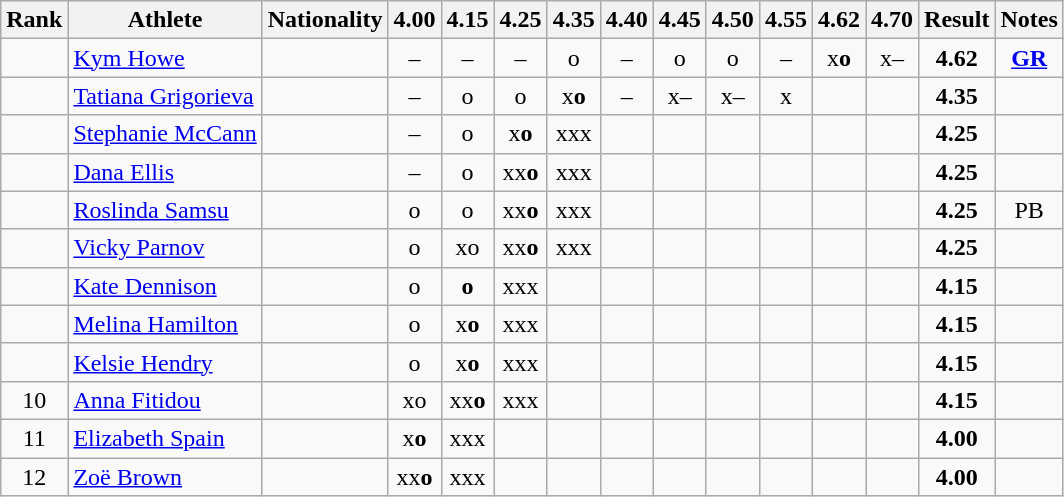<table class="wikitable sortable" style="text-align:center">
<tr>
<th>Rank</th>
<th>Athlete</th>
<th>Nationality</th>
<th>4.00</th>
<th>4.15</th>
<th>4.25</th>
<th>4.35</th>
<th>4.40</th>
<th>4.45</th>
<th>4.50</th>
<th>4.55</th>
<th>4.62</th>
<th>4.70</th>
<th>Result</th>
<th>Notes</th>
</tr>
<tr>
<td></td>
<td align="left"><a href='#'>Kym Howe</a></td>
<td align=left></td>
<td>–</td>
<td>–</td>
<td>–</td>
<td>o</td>
<td>–</td>
<td>o</td>
<td>o</td>
<td>–</td>
<td>x<strong>o</strong></td>
<td>x–</td>
<td><strong>4.62</strong></td>
<td><strong><a href='#'>GR</a></strong></td>
</tr>
<tr>
<td></td>
<td align="left"><a href='#'>Tatiana Grigorieva</a></td>
<td align=left></td>
<td>–</td>
<td>o</td>
<td>o</td>
<td>x<strong>o</strong></td>
<td>–</td>
<td>x–</td>
<td>x–</td>
<td>x</td>
<td></td>
<td></td>
<td><strong>4.35</strong></td>
<td></td>
</tr>
<tr>
<td></td>
<td align="left"><a href='#'>Stephanie McCann</a></td>
<td align=left></td>
<td>–</td>
<td>o</td>
<td>x<strong>o</strong></td>
<td>xxx</td>
<td></td>
<td></td>
<td></td>
<td></td>
<td></td>
<td></td>
<td><strong>4.25</strong></td>
<td></td>
</tr>
<tr>
<td></td>
<td align="left"><a href='#'>Dana Ellis</a></td>
<td align=left></td>
<td>–</td>
<td>o</td>
<td>xx<strong>o</strong></td>
<td>xxx</td>
<td></td>
<td></td>
<td></td>
<td></td>
<td></td>
<td></td>
<td><strong>4.25</strong></td>
<td></td>
</tr>
<tr>
<td></td>
<td align="left"><a href='#'>Roslinda Samsu</a></td>
<td align=left></td>
<td>o</td>
<td>o</td>
<td>xx<strong>o</strong></td>
<td>xxx</td>
<td></td>
<td></td>
<td></td>
<td></td>
<td></td>
<td></td>
<td><strong>4.25</strong></td>
<td>PB</td>
</tr>
<tr>
<td></td>
<td align="left"><a href='#'>Vicky Parnov</a></td>
<td align=left></td>
<td>o</td>
<td>xo</td>
<td>xx<strong>o</strong></td>
<td>xxx</td>
<td></td>
<td></td>
<td></td>
<td></td>
<td></td>
<td></td>
<td><strong>4.25</strong></td>
<td></td>
</tr>
<tr>
<td></td>
<td align="left"><a href='#'>Kate Dennison</a></td>
<td align=left></td>
<td>o</td>
<td><strong>o</strong></td>
<td>xxx</td>
<td></td>
<td></td>
<td></td>
<td></td>
<td></td>
<td></td>
<td></td>
<td><strong>4.15</strong></td>
<td></td>
</tr>
<tr>
<td></td>
<td align="left"><a href='#'>Melina Hamilton</a></td>
<td align=left></td>
<td>o</td>
<td>x<strong>o</strong></td>
<td>xxx</td>
<td></td>
<td></td>
<td></td>
<td></td>
<td></td>
<td></td>
<td></td>
<td><strong>4.15</strong></td>
<td></td>
</tr>
<tr>
<td></td>
<td align="left"><a href='#'>Kelsie Hendry</a></td>
<td align=left></td>
<td>o</td>
<td>x<strong>o</strong></td>
<td>xxx</td>
<td></td>
<td></td>
<td></td>
<td></td>
<td></td>
<td></td>
<td></td>
<td><strong>4.15</strong></td>
<td></td>
</tr>
<tr>
<td>10</td>
<td align="left"><a href='#'>Anna Fitidou</a></td>
<td align=left></td>
<td>xo</td>
<td>xx<strong>o</strong></td>
<td>xxx</td>
<td></td>
<td></td>
<td></td>
<td></td>
<td></td>
<td></td>
<td></td>
<td><strong>4.15</strong></td>
<td></td>
</tr>
<tr>
<td>11</td>
<td align="left"><a href='#'>Elizabeth Spain</a></td>
<td align=left></td>
<td>x<strong>o</strong></td>
<td>xxx</td>
<td></td>
<td></td>
<td></td>
<td></td>
<td></td>
<td></td>
<td></td>
<td></td>
<td><strong>4.00</strong></td>
<td></td>
</tr>
<tr>
<td>12</td>
<td align="left"><a href='#'>Zoë Brown</a></td>
<td align=left></td>
<td>xx<strong>o</strong></td>
<td>xxx</td>
<td></td>
<td></td>
<td></td>
<td></td>
<td></td>
<td></td>
<td></td>
<td></td>
<td><strong>4.00</strong></td>
<td></td>
</tr>
</table>
